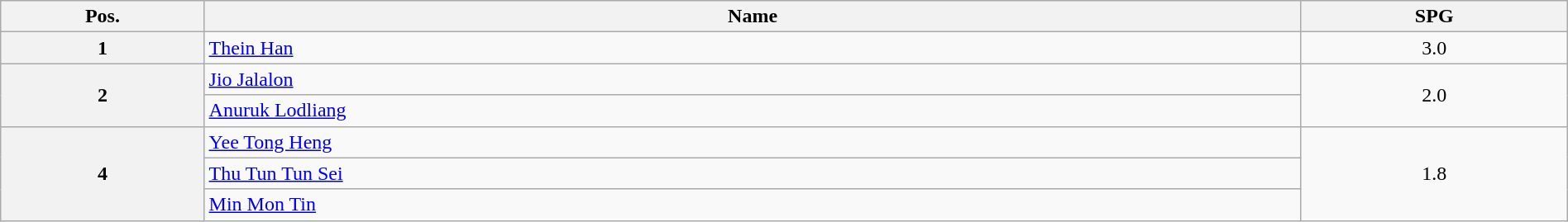<table class=wikitable width=100% style="text-align:center;">
<tr>
<th width="13%">Pos.</th>
<th width="70%">Name</th>
<th width="17%">SPG</th>
</tr>
<tr>
<th>1</th>
<td align=left> <a href='#'>Thein Han</a></td>
<td>3.0</td>
</tr>
<tr>
<th rowspan=2>2</th>
<td align=left> <a href='#'>Jio Jalalon</a></td>
<td rowspan=2>2.0</td>
</tr>
<tr>
<td align=left> <a href='#'>Anuruk Lodliang</a></td>
</tr>
<tr>
<th rowspan=3>4</th>
<td align=left> <a href='#'>Yee Tong Heng</a></td>
<td rowspan=4>1.8</td>
</tr>
<tr>
<td align=left> <a href='#'>Thu Tun Tun Sei</a></td>
</tr>
<tr>
<td align=left> <a href='#'>Min Mon Tin</a></td>
</tr>
</table>
